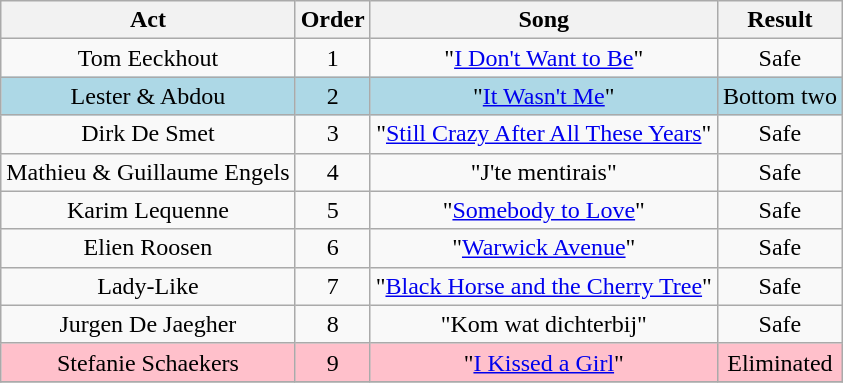<table class="wikitable plainrowheaders" style="text-align:center;">
<tr>
<th scope="col">Act</th>
<th scope="col">Order</th>
<th scope="col">Song</th>
<th scope="col">Result</th>
</tr>
<tr>
<td>Tom Eeckhout</td>
<td>1</td>
<td>"<a href='#'>I Don't Want to Be</a>"</td>
<td>Safe</td>
</tr>
<tr style="background:lightblue;">
<td>Lester & Abdou</td>
<td>2</td>
<td>"<a href='#'>It Wasn't Me</a>"</td>
<td>Bottom two</td>
</tr>
<tr>
<td>Dirk De Smet</td>
<td>3</td>
<td>"<a href='#'>Still Crazy After All These Years</a>"</td>
<td>Safe</td>
</tr>
<tr>
<td>Mathieu & Guillaume Engels</td>
<td>4</td>
<td>"J'te mentirais"</td>
<td>Safe</td>
</tr>
<tr>
<td>Karim Lequenne</td>
<td>5</td>
<td>"<a href='#'>Somebody to Love</a>"</td>
<td>Safe</td>
</tr>
<tr>
<td>Elien Roosen</td>
<td>6</td>
<td>"<a href='#'>Warwick Avenue</a>"</td>
<td>Safe</td>
</tr>
<tr>
<td>Lady-Like</td>
<td>7</td>
<td>"<a href='#'>Black Horse and the Cherry Tree</a>"</td>
<td>Safe</td>
</tr>
<tr>
<td>Jurgen De Jaegher</td>
<td>8</td>
<td>"Kom wat dichterbij"</td>
<td>Safe</td>
</tr>
<tr style="background:pink;">
<td>Stefanie Schaekers</td>
<td>9</td>
<td>"<a href='#'>I Kissed a Girl</a>"</td>
<td>Eliminated</td>
</tr>
<tr>
</tr>
</table>
